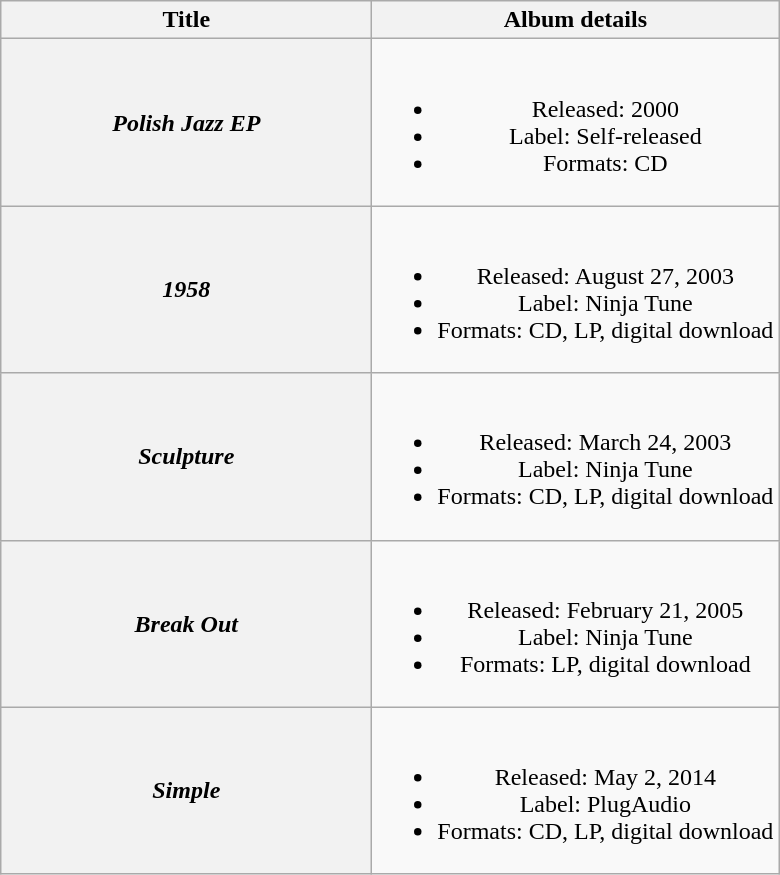<table class="wikitable plainrowheaders" style="text-align:center;">
<tr>
<th scope="col" style="width:15em;">Title</th>
<th scope="col">Album details</th>
</tr>
<tr>
<th scope="row"><em>Polish Jazz EP</em></th>
<td><br><ul><li>Released: 2000</li><li>Label: Self-released</li><li>Formats: CD</li></ul></td>
</tr>
<tr>
<th scope="row"><em>1958</em></th>
<td><br><ul><li>Released: August 27, 2003</li><li>Label: Ninja Tune</li><li>Formats: CD, LP, digital download</li></ul></td>
</tr>
<tr>
<th scope="row"><em>Sculpture </em></th>
<td><br><ul><li>Released: March 24, 2003</li><li>Label: Ninja Tune</li><li>Formats: CD, LP, digital download</li></ul></td>
</tr>
<tr>
<th scope="row"><em>Break Out</em></th>
<td><br><ul><li>Released: February 21, 2005</li><li>Label: Ninja Tune</li><li>Formats: LP, digital download</li></ul></td>
</tr>
<tr>
<th scope="row"><em>Simple</em></th>
<td><br><ul><li>Released: May 2, 2014</li><li>Label: PlugAudio</li><li>Formats: CD, LP, digital download</li></ul></td>
</tr>
</table>
